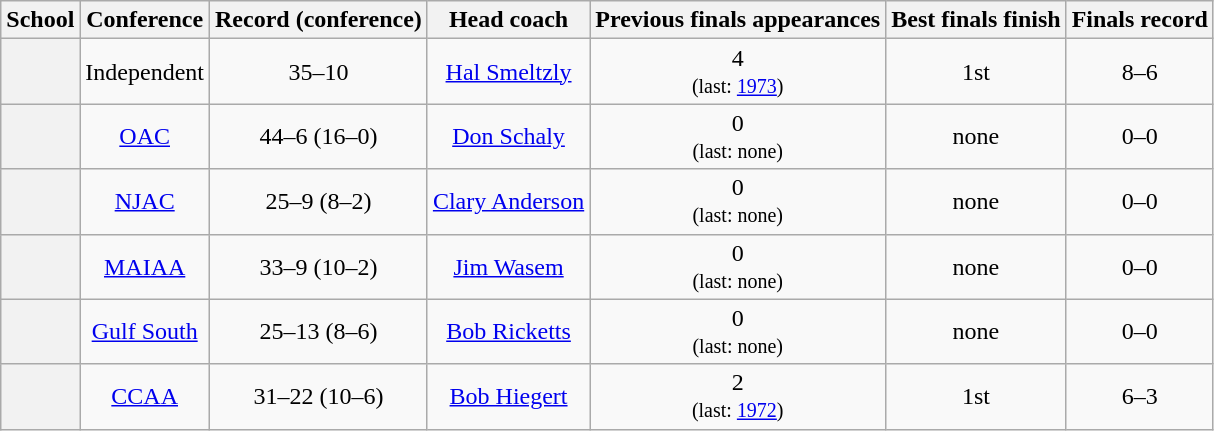<table class="wikitable" style=text-align:center>
<tr>
<th>School</th>
<th>Conference</th>
<th>Record (conference)</th>
<th>Head coach</th>
<th>Previous finals appearances</th>
<th>Best finals finish</th>
<th>Finals record</th>
</tr>
<tr>
<th scope="row" style="text-align:center"></th>
<td>Independent</td>
<td>35–10</td>
<td><a href='#'>Hal Smeltzly</a></td>
<td>4<br><small>(last: <a href='#'>1973</a>)</small></td>
<td>1st</td>
<td>8–6</td>
</tr>
<tr>
<th scope="row" style="text-align:center"></th>
<td><a href='#'>OAC</a></td>
<td>44–6 (16–0)</td>
<td><a href='#'>Don Schaly</a></td>
<td>0<br><small>(last: none)</small></td>
<td>none</td>
<td>0–0</td>
</tr>
<tr>
<th scope="row" style="text-align:center"></th>
<td><a href='#'>NJAC</a></td>
<td>25–9 (8–2)</td>
<td><a href='#'>Clary Anderson</a></td>
<td>0<br><small>(last: none)</small></td>
<td>none</td>
<td>0–0</td>
</tr>
<tr>
<th scope="row" style="text-align:center"></th>
<td><a href='#'>MAIAA</a></td>
<td>33–9 (10–2)</td>
<td><a href='#'>Jim Wasem</a></td>
<td>0<br><small>(last: none)</small></td>
<td>none</td>
<td>0–0</td>
</tr>
<tr>
<th scope="row" style="text-align:center"></th>
<td><a href='#'>Gulf South</a></td>
<td>25–13 (8–6)</td>
<td><a href='#'>Bob Ricketts</a></td>
<td>0<br><small>(last: none)</small></td>
<td>none</td>
<td>0–0</td>
</tr>
<tr>
<th scope="row" style="text-align:center"></th>
<td><a href='#'>CCAA</a></td>
<td>31–22 (10–6)</td>
<td><a href='#'>Bob Hiegert</a></td>
<td>2<br><small>(last: <a href='#'>1972</a>)</small></td>
<td>1st</td>
<td>6–3</td>
</tr>
</table>
